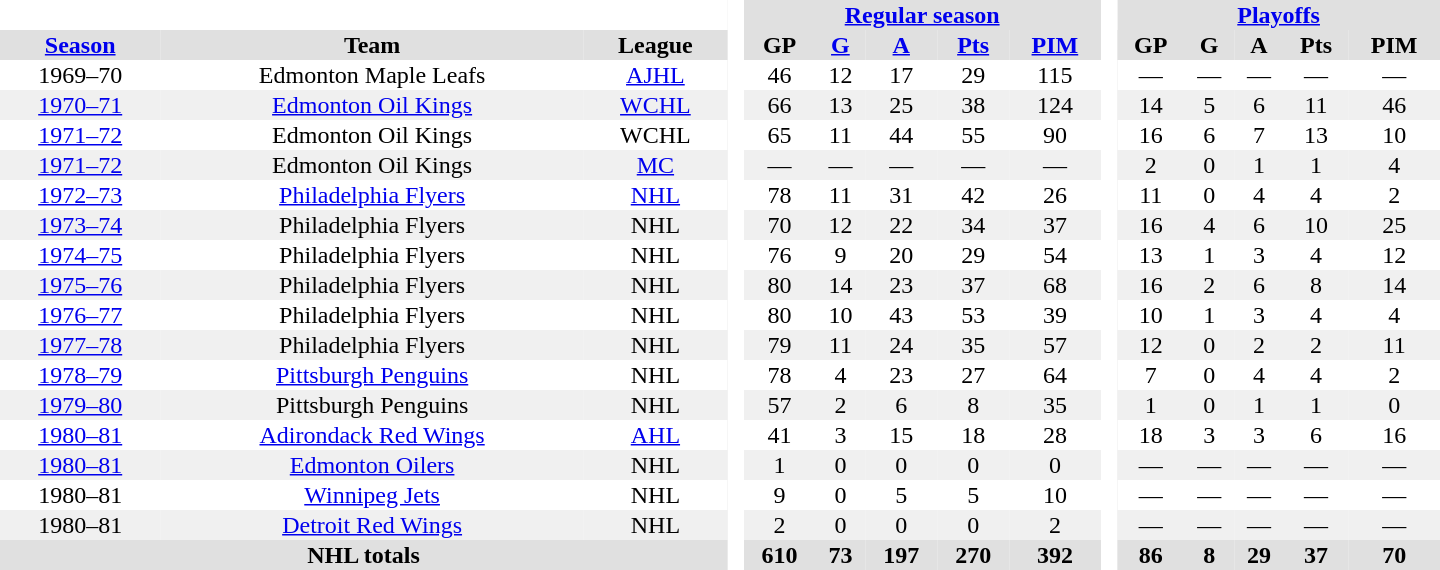<table border="0" cellpadding="1" cellspacing="0" style="text-align:center; width:60em">
<tr bgcolor="#e0e0e0">
<th colspan="3" bgcolor="#ffffff"> </th>
<th rowspan="99" bgcolor="#ffffff"> </th>
<th colspan="5"><a href='#'>Regular season</a></th>
<th rowspan="99" bgcolor="#ffffff"> </th>
<th colspan="5"><a href='#'>Playoffs</a></th>
</tr>
<tr bgcolor="#e0e0e0">
<th><a href='#'>Season</a></th>
<th>Team</th>
<th>League</th>
<th>GP</th>
<th><a href='#'>G</a></th>
<th><a href='#'>A</a></th>
<th><a href='#'>Pts</a></th>
<th><a href='#'>PIM</a></th>
<th>GP</th>
<th>G</th>
<th>A</th>
<th>Pts</th>
<th>PIM</th>
</tr>
<tr>
<td>1969–70</td>
<td>Edmonton Maple Leafs</td>
<td><a href='#'>AJHL</a></td>
<td>46</td>
<td>12</td>
<td>17</td>
<td>29</td>
<td>115</td>
<td>—</td>
<td>—</td>
<td>—</td>
<td>—</td>
<td>—</td>
</tr>
<tr style="background:#f0f0f0;">
<td><a href='#'>1970–71</a></td>
<td><a href='#'>Edmonton Oil Kings</a></td>
<td><a href='#'>WCHL</a></td>
<td>66</td>
<td>13</td>
<td>25</td>
<td>38</td>
<td>124</td>
<td>14</td>
<td>5</td>
<td>6</td>
<td>11</td>
<td>46</td>
</tr>
<tr>
<td><a href='#'>1971–72</a></td>
<td>Edmonton Oil Kings</td>
<td>WCHL</td>
<td>65</td>
<td>11</td>
<td>44</td>
<td>55</td>
<td>90</td>
<td>16</td>
<td>6</td>
<td>7</td>
<td>13</td>
<td>10</td>
</tr>
<tr style="background:#f0f0f0;">
<td><a href='#'>1971–72</a></td>
<td>Edmonton Oil Kings</td>
<td><a href='#'>MC</a></td>
<td>—</td>
<td>—</td>
<td>—</td>
<td>—</td>
<td>—</td>
<td>2</td>
<td>0</td>
<td>1</td>
<td>1</td>
<td>4</td>
</tr>
<tr>
<td><a href='#'>1972–73</a></td>
<td><a href='#'>Philadelphia Flyers</a></td>
<td><a href='#'>NHL</a></td>
<td>78</td>
<td>11</td>
<td>31</td>
<td>42</td>
<td>26</td>
<td>11</td>
<td>0</td>
<td>4</td>
<td>4</td>
<td>2</td>
</tr>
<tr style="background:#f0f0f0;">
<td><a href='#'>1973–74</a></td>
<td>Philadelphia Flyers</td>
<td>NHL</td>
<td>70</td>
<td>12</td>
<td>22</td>
<td>34</td>
<td>37</td>
<td>16</td>
<td>4</td>
<td>6</td>
<td>10</td>
<td>25</td>
</tr>
<tr>
<td><a href='#'>1974–75</a></td>
<td>Philadelphia Flyers</td>
<td>NHL</td>
<td>76</td>
<td>9</td>
<td>20</td>
<td>29</td>
<td>54</td>
<td>13</td>
<td>1</td>
<td>3</td>
<td>4</td>
<td>12</td>
</tr>
<tr style="background:#f0f0f0;">
<td><a href='#'>1975–76</a></td>
<td>Philadelphia Flyers</td>
<td>NHL</td>
<td>80</td>
<td>14</td>
<td>23</td>
<td>37</td>
<td>68</td>
<td>16</td>
<td>2</td>
<td>6</td>
<td>8</td>
<td>14</td>
</tr>
<tr>
<td><a href='#'>1976–77</a></td>
<td>Philadelphia Flyers</td>
<td>NHL</td>
<td>80</td>
<td>10</td>
<td>43</td>
<td>53</td>
<td>39</td>
<td>10</td>
<td>1</td>
<td>3</td>
<td>4</td>
<td>4</td>
</tr>
<tr style="background:#f0f0f0;">
<td><a href='#'>1977–78</a></td>
<td>Philadelphia Flyers</td>
<td>NHL</td>
<td>79</td>
<td>11</td>
<td>24</td>
<td>35</td>
<td>57</td>
<td>12</td>
<td>0</td>
<td>2</td>
<td>2</td>
<td>11</td>
</tr>
<tr>
<td><a href='#'>1978–79</a></td>
<td><a href='#'>Pittsburgh Penguins</a></td>
<td>NHL</td>
<td>78</td>
<td>4</td>
<td>23</td>
<td>27</td>
<td>64</td>
<td>7</td>
<td>0</td>
<td>4</td>
<td>4</td>
<td>2</td>
</tr>
<tr style="background:#f0f0f0;">
<td><a href='#'>1979–80</a></td>
<td>Pittsburgh Penguins</td>
<td>NHL</td>
<td>57</td>
<td>2</td>
<td>6</td>
<td>8</td>
<td>35</td>
<td>1</td>
<td>0</td>
<td>1</td>
<td>1</td>
<td>0</td>
</tr>
<tr>
<td><a href='#'>1980–81</a></td>
<td><a href='#'>Adirondack Red Wings</a></td>
<td><a href='#'>AHL</a></td>
<td>41</td>
<td>3</td>
<td>15</td>
<td>18</td>
<td>28</td>
<td>18</td>
<td>3</td>
<td>3</td>
<td>6</td>
<td>16</td>
</tr>
<tr style="background:#f0f0f0;">
<td><a href='#'>1980–81</a></td>
<td><a href='#'>Edmonton Oilers</a></td>
<td>NHL</td>
<td>1</td>
<td>0</td>
<td>0</td>
<td>0</td>
<td>0</td>
<td>—</td>
<td>—</td>
<td>—</td>
<td>—</td>
<td>—</td>
</tr>
<tr>
<td>1980–81</td>
<td><a href='#'>Winnipeg Jets</a></td>
<td>NHL</td>
<td>9</td>
<td>0</td>
<td>5</td>
<td>5</td>
<td>10</td>
<td>—</td>
<td>—</td>
<td>—</td>
<td>—</td>
<td>—</td>
</tr>
<tr style="background:#f0f0f0;">
<td>1980–81</td>
<td><a href='#'>Detroit Red Wings</a></td>
<td>NHL</td>
<td>2</td>
<td>0</td>
<td>0</td>
<td>0</td>
<td>2</td>
<td>—</td>
<td>—</td>
<td>—</td>
<td>—</td>
<td>—</td>
</tr>
<tr style="background:#e0e0e0;">
<th colspan="3">NHL totals</th>
<th>610</th>
<th>73</th>
<th>197</th>
<th>270</th>
<th>392</th>
<th>86</th>
<th>8</th>
<th>29</th>
<th>37</th>
<th>70</th>
</tr>
</table>
